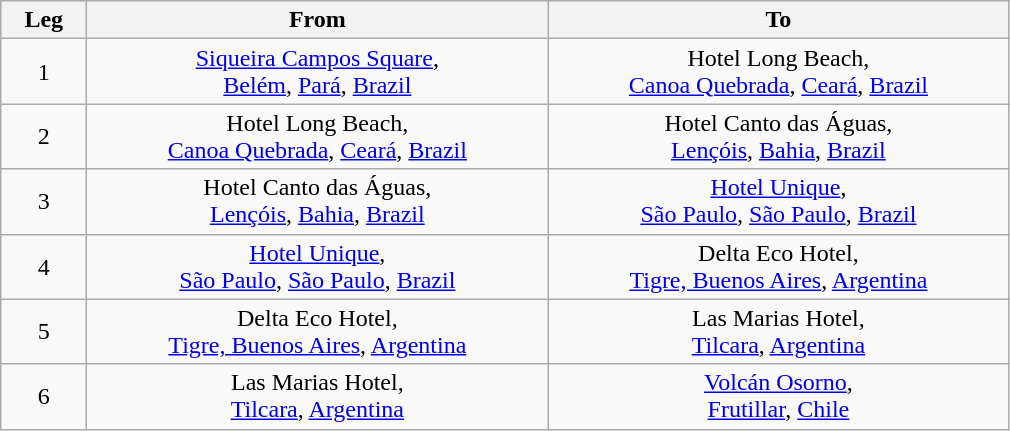<table class="wikitable">
<tr>
<th style="width:50px">Leg</th>
<th style="width:300px">From</th>
<th style="width:300px">To</th>
</tr>
<tr>
<td style="text-align:center">1</td>
<td style="text-align:center"><a href='#'>Siqueira Campos Square</a>,<br> <a href='#'>Belém</a>, <a href='#'>Pará</a>, <a href='#'>Brazil</a></td>
<td style="text-align:center">Hotel Long Beach,<br> <a href='#'>Canoa Quebrada</a>, <a href='#'>Ceará</a>, <a href='#'>Brazil</a></td>
</tr>
<tr>
<td style="text-align:center">2</td>
<td style="text-align:center">Hotel Long Beach,<br> <a href='#'>Canoa Quebrada</a>, <a href='#'>Ceará</a>, <a href='#'>Brazil</a></td>
<td style="text-align:center">Hotel Canto das Águas, <br> <a href='#'>Lençóis</a>, <a href='#'>Bahia</a>, <a href='#'>Brazil</a></td>
</tr>
<tr>
<td style="text-align:center">3</td>
<td style="text-align:center">Hotel Canto das Águas, <br> <a href='#'>Lençóis</a>, <a href='#'>Bahia</a>, <a href='#'>Brazil</a></td>
<td style="text-align:center"><a href='#'>Hotel Unique</a>, <br><a href='#'>São Paulo</a>, <a href='#'>São Paulo</a>, <a href='#'>Brazil</a></td>
</tr>
<tr>
<td style="text-align:center">4</td>
<td style="text-align:center"><a href='#'>Hotel Unique</a>, <br><a href='#'>São Paulo</a>, <a href='#'>São Paulo</a>, <a href='#'>Brazil</a></td>
<td style="text-align:center">Delta Eco Hotel, <br><a href='#'>Tigre, Buenos Aires</a>, <a href='#'>Argentina</a></td>
</tr>
<tr>
<td style="text-align:center">5</td>
<td style="text-align:center">Delta Eco Hotel, <br><a href='#'>Tigre, Buenos Aires</a>, <a href='#'>Argentina</a></td>
<td style="text-align:center">Las Marias Hotel, <br><a href='#'>Tilcara</a>, <a href='#'>Argentina</a></td>
</tr>
<tr>
<td style="text-align:center">6</td>
<td style="text-align:center">Las Marias Hotel, <br><a href='#'>Tilcara</a>, <a href='#'>Argentina</a></td>
<td style="text-align:center"><a href='#'>Volcán Osorno</a>, <br><a href='#'>Frutillar</a>, <a href='#'>Chile</a></td>
</tr>
</table>
